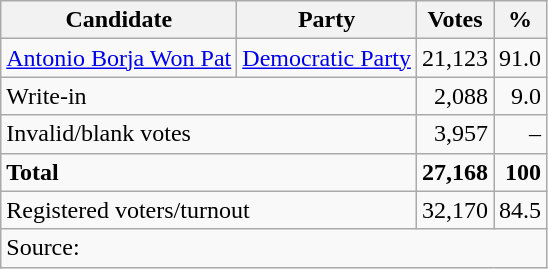<table class=wikitable style=text-align:right>
<tr>
<th>Candidate</th>
<th>Party</th>
<th>Votes</th>
<th>%</th>
</tr>
<tr>
<td align=left><a href='#'>Antonio Borja Won Pat</a></td>
<td><a href='#'>Democratic Party</a></td>
<td>21,123</td>
<td>91.0</td>
</tr>
<tr>
<td align=left colspan=2>Write-in</td>
<td>2,088</td>
<td>9.0</td>
</tr>
<tr>
<td align=left colspan=2>Invalid/blank votes</td>
<td>3,957</td>
<td>–</td>
</tr>
<tr>
<td align=left colspan=2><strong>Total</strong></td>
<td><strong>27,168</strong></td>
<td><strong>100</strong></td>
</tr>
<tr>
<td align=left colspan=2>Registered voters/turnout</td>
<td>32,170</td>
<td>84.5</td>
</tr>
<tr>
<td align=left colspan=4>Source: </td>
</tr>
</table>
